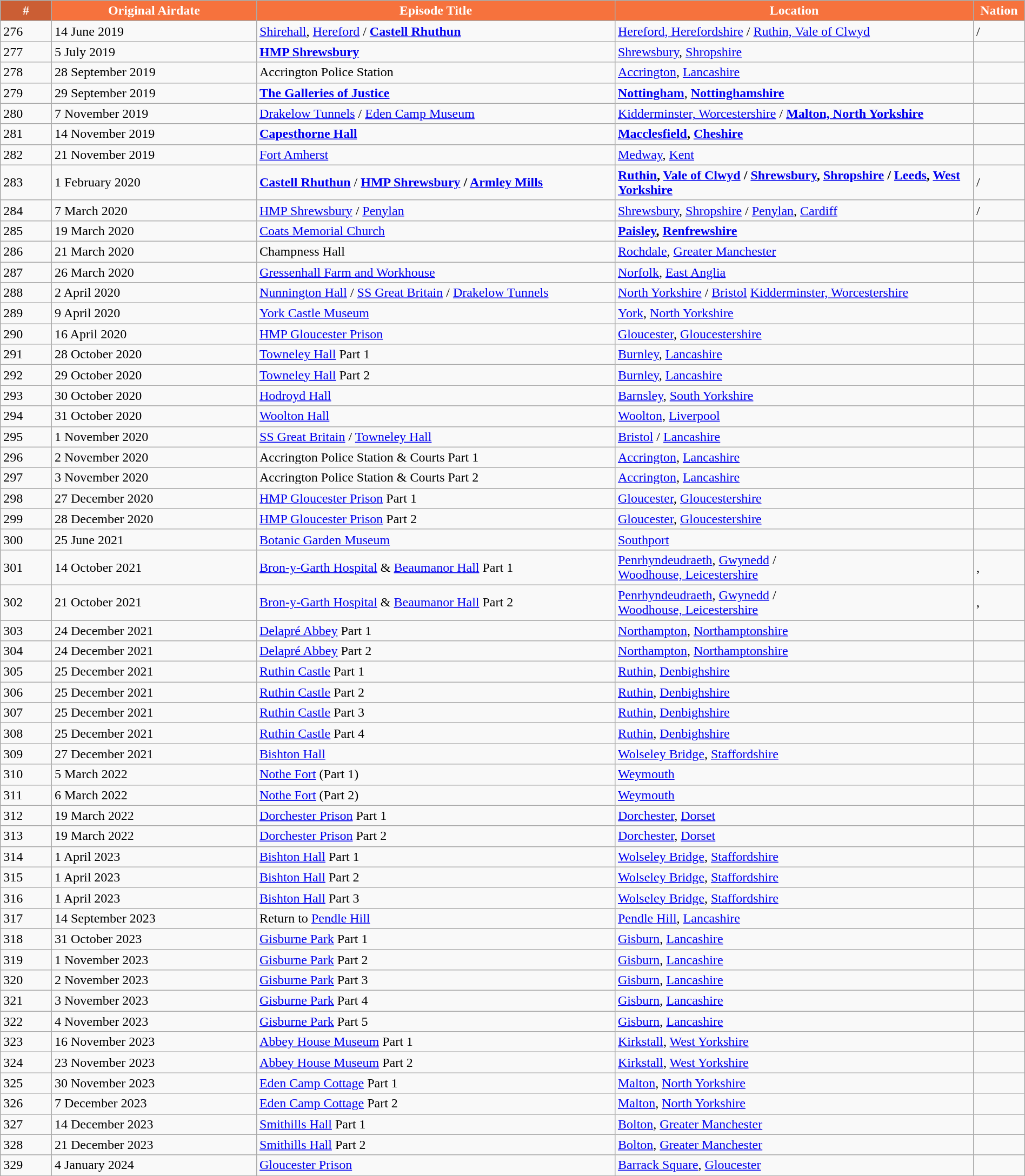<table class="wikitable" id="series_list" style="margin: auto; width: 100%">
<tr style="background:#964b00; color:white;">
<th style="width:5%; background:#CB5E34;"><strong>#</strong></th>
<th style="width:20%; background:#F6723D;"><strong> Original Airdate</strong></th>
<th style="width:35%; background:#F6723D;"><strong>Episode Title</strong></th>
<th style="width:35%; background:#F6723D;"><strong>Location</strong></th>
<th style="width:35%; background:#F6723D;"><strong>Nation</strong></th>
</tr>
<tr>
<td>276</td>
<td>14 June 2019</td>
<td><a href='#'>Shirehall</a>, <a href='#'>Hereford</a> / <strong><a href='#'>Castell Rhuthun</a></strong></td>
<td><a href='#'>Hereford, Herefordshire</a> / <a href='#'>Ruthin, Vale of Clwyd</a></td>
<td> / </td>
</tr>
<tr>
<td>277</td>
<td>5 July 2019</td>
<td><strong><a href='#'>HMP Shrewsbury</a></strong></td>
<td><a href='#'>Shrewsbury</a>, <a href='#'>Shropshire</a></td>
<td></td>
</tr>
<tr>
<td>278</td>
<td>28 September 2019</td>
<td>Accrington Police Station</td>
<td><a href='#'>Accrington</a>, <a href='#'>Lancashire</a></td>
<td></td>
</tr>
<tr>
<td>279</td>
<td>29 September 2019</td>
<td><strong><a href='#'>The Galleries of Justice</a></strong></td>
<td><strong><a href='#'>Nottingham</a></strong>, <strong><a href='#'>Nottinghamshire</a></strong></td>
<td></td>
</tr>
<tr>
<td>280</td>
<td>7 November 2019</td>
<td><a href='#'>Drakelow Tunnels</a> / <a href='#'>Eden Camp Museum</a></td>
<td><a href='#'>Kidderminster, Worcestershire</a> / <strong><a href='#'>Malton, North Yorkshire</a></strong></td>
<td></td>
</tr>
<tr>
<td>281</td>
<td>14 November 2019</td>
<td><strong><a href='#'>Capesthorne Hall</a></strong></td>
<td><strong><a href='#'>Macclesfield</a>, <a href='#'>Cheshire</a></strong></td>
<td></td>
</tr>
<tr>
<td>282</td>
<td>21 November 2019</td>
<td><a href='#'>Fort Amherst</a></td>
<td><a href='#'>Medway</a>, <a href='#'>Kent</a></td>
<td></td>
</tr>
<tr>
<td>283</td>
<td>1 February 2020</td>
<td><strong><a href='#'>Castell Rhuthun</a></strong> / <strong><a href='#'>HMP Shrewsbury</a> / <a href='#'>Armley Mills</a></strong></td>
<td><strong><a href='#'>Ruthin</a>, <a href='#'>Vale of Clwyd</a> / <a href='#'>Shrewsbury</a>, <a href='#'>Shropshire</a> / <a href='#'>Leeds</a>, <a href='#'>West Yorkshire</a></strong></td>
<td> / </td>
</tr>
<tr>
<td>284</td>
<td>7 March 2020</td>
<td><a href='#'>HMP Shrewsbury</a> / <a href='#'>Penylan</a></td>
<td><a href='#'>Shrewsbury</a>, <a href='#'>Shropshire</a> / <a href='#'>Penylan</a>, <a href='#'>Cardiff</a></td>
<td> / </td>
</tr>
<tr>
<td>285</td>
<td>19 March 2020</td>
<td><a href='#'>Coats Memorial Church</a></td>
<td><strong><a href='#'>Paisley</a>, <a href='#'>Renfrewshire</a></strong><br></td>
<td></td>
</tr>
<tr>
<td>286</td>
<td>21 March 2020</td>
<td>Champness Hall</td>
<td><a href='#'>Rochdale</a>, <a href='#'>Greater Manchester</a></td>
<td></td>
</tr>
<tr>
<td>287</td>
<td>26 March 2020</td>
<td><a href='#'>Gressenhall Farm and Workhouse</a></td>
<td><a href='#'>Norfolk</a>, <a href='#'>East Anglia</a></td>
<td></td>
</tr>
<tr>
<td>288</td>
<td>2 April 2020</td>
<td><a href='#'>Nunnington Hall</a> / <a href='#'>SS Great Britain</a> / <a href='#'>Drakelow Tunnels</a></td>
<td><a href='#'>North Yorkshire</a> / <a href='#'>Bristol</a> <a href='#'>Kidderminster, Worcestershire</a></td>
<td></td>
</tr>
<tr>
<td>289</td>
<td>9 April 2020</td>
<td><a href='#'>York Castle Museum</a></td>
<td><a href='#'>York</a>, <a href='#'>North Yorkshire</a></td>
<td></td>
</tr>
<tr>
<td>290</td>
<td>16 April 2020</td>
<td><a href='#'>HMP Gloucester Prison</a></td>
<td><a href='#'>Gloucester</a>, <a href='#'>Gloucestershire</a></td>
<td></td>
</tr>
<tr>
<td>291</td>
<td>28 October 2020</td>
<td><a href='#'>Towneley Hall</a> Part 1</td>
<td><a href='#'>Burnley</a>, <a href='#'>Lancashire</a></td>
<td></td>
</tr>
<tr>
<td>292</td>
<td>29 October 2020</td>
<td><a href='#'>Towneley Hall</a> Part 2</td>
<td><a href='#'>Burnley</a>, <a href='#'>Lancashire</a></td>
<td></td>
</tr>
<tr>
<td>293</td>
<td>30 October 2020</td>
<td><a href='#'>Hodroyd Hall</a></td>
<td><a href='#'>Barnsley</a>, <a href='#'>South Yorkshire</a></td>
<td></td>
</tr>
<tr>
<td>294</td>
<td>31 October 2020</td>
<td><a href='#'>Woolton Hall</a></td>
<td><a href='#'>Woolton</a>, <a href='#'>Liverpool</a></td>
<td></td>
</tr>
<tr>
<td>295</td>
<td>1 November 2020</td>
<td><a href='#'>SS Great Britain</a> / <a href='#'>Towneley Hall</a></td>
<td><a href='#'>Bristol</a> / <a href='#'>Lancashire</a></td>
<td></td>
</tr>
<tr>
<td>296</td>
<td>2 November 2020</td>
<td>Accrington Police Station & Courts Part 1</td>
<td><a href='#'>Accrington</a>, <a href='#'>Lancashire</a></td>
<td></td>
</tr>
<tr>
<td>297</td>
<td>3 November 2020</td>
<td>Accrington Police Station & Courts Part 2</td>
<td><a href='#'>Accrington</a>, <a href='#'>Lancashire</a></td>
<td></td>
</tr>
<tr>
<td>298</td>
<td>27 December 2020</td>
<td><a href='#'>HMP Gloucester Prison</a> Part 1</td>
<td><a href='#'>Gloucester</a>, <a href='#'>Gloucestershire</a></td>
<td></td>
</tr>
<tr>
<td>299</td>
<td>28 December 2020</td>
<td><a href='#'>HMP Gloucester Prison</a> Part 2</td>
<td><a href='#'>Gloucester</a>, <a href='#'>Gloucestershire</a></td>
<td></td>
</tr>
<tr>
<td>300</td>
<td>25 June 2021</td>
<td><a href='#'>Botanic Garden Museum</a></td>
<td><a href='#'>Southport</a></td>
<td></td>
</tr>
<tr>
<td>301</td>
<td>14 October 2021</td>
<td><a href='#'>Bron-y-Garth Hospital</a> & <a href='#'>Beaumanor Hall</a> Part 1</td>
<td><a href='#'>Penrhyndeudraeth</a>, <a href='#'>Gwynedd</a> /<br><a href='#'>Woodhouse, Leicestershire</a></td>
<td>, </td>
</tr>
<tr>
<td>302</td>
<td>21 October 2021</td>
<td><a href='#'>Bron-y-Garth Hospital</a> & <a href='#'>Beaumanor Hall</a> Part 2</td>
<td><a href='#'>Penrhyndeudraeth</a>, <a href='#'>Gwynedd</a> /<br><a href='#'>Woodhouse, Leicestershire</a></td>
<td>, </td>
</tr>
<tr>
<td>303</td>
<td>24 December 2021</td>
<td><a href='#'>Delapré Abbey</a> Part 1</td>
<td><a href='#'>Northampton</a>, <a href='#'>Northamptonshire</a></td>
<td></td>
</tr>
<tr>
<td>304</td>
<td>24 December 2021</td>
<td><a href='#'>Delapré Abbey</a> Part 2</td>
<td><a href='#'>Northampton</a>, <a href='#'>Northamptonshire</a></td>
<td></td>
</tr>
<tr>
<td>305</td>
<td>25 December 2021</td>
<td><a href='#'>Ruthin Castle</a> Part 1</td>
<td><a href='#'>Ruthin</a>, <a href='#'>Denbighshire</a></td>
<td></td>
</tr>
<tr>
<td>306</td>
<td>25 December 2021</td>
<td><a href='#'>Ruthin Castle</a> Part 2</td>
<td><a href='#'>Ruthin</a>, <a href='#'>Denbighshire</a></td>
<td></td>
</tr>
<tr>
<td>307</td>
<td>25 December 2021</td>
<td><a href='#'>Ruthin Castle</a> Part 3</td>
<td><a href='#'>Ruthin</a>, <a href='#'>Denbighshire</a></td>
<td></td>
</tr>
<tr>
<td>308</td>
<td>25 December 2021</td>
<td><a href='#'>Ruthin Castle</a> Part 4</td>
<td><a href='#'>Ruthin</a>, <a href='#'>Denbighshire</a></td>
<td></td>
</tr>
<tr>
<td>309</td>
<td>27 December 2021</td>
<td><a href='#'>Bishton Hall</a></td>
<td><a href='#'>Wolseley Bridge</a>, <a href='#'>Staffordshire</a></td>
<td></td>
</tr>
<tr>
<td>310</td>
<td>5 March 2022</td>
<td><a href='#'>Nothe Fort</a> (Part 1)</td>
<td><a href='#'>Weymouth</a></td>
<td></td>
</tr>
<tr>
<td>311</td>
<td>6 March 2022</td>
<td><a href='#'>Nothe Fort</a> (Part 2)</td>
<td><a href='#'>Weymouth</a></td>
<td></td>
</tr>
<tr>
<td>312</td>
<td>19 March 2022</td>
<td><a href='#'>Dorchester Prison</a> Part 1</td>
<td><a href='#'>Dorchester</a>, <a href='#'>Dorset</a></td>
<td></td>
</tr>
<tr>
<td>313</td>
<td>19 March 2022</td>
<td><a href='#'>Dorchester Prison</a> Part 2</td>
<td><a href='#'>Dorchester</a>, <a href='#'>Dorset</a></td>
<td></td>
</tr>
<tr>
<td>314</td>
<td>1 April  2023</td>
<td><a href='#'>Bishton Hall</a> Part 1</td>
<td><a href='#'>Wolseley Bridge</a>, <a href='#'>Staffordshire</a></td>
<td></td>
</tr>
<tr>
<td>315</td>
<td>1 April  2023</td>
<td><a href='#'>Bishton Hall</a> Part 2</td>
<td><a href='#'>Wolseley Bridge</a>, <a href='#'>Staffordshire</a></td>
<td></td>
</tr>
<tr>
<td>316</td>
<td>1 April  2023</td>
<td><a href='#'>Bishton Hall</a> Part 3</td>
<td><a href='#'>Wolseley Bridge</a>, <a href='#'>Staffordshire</a></td>
<td></td>
</tr>
<tr>
<td>317</td>
<td>14 September  2023</td>
<td>Return to <a href='#'>Pendle Hill</a></td>
<td><a href='#'>Pendle Hill</a>, <a href='#'>Lancashire</a></td>
<td></td>
</tr>
<tr>
<td>318</td>
<td>31 October  2023</td>
<td><a href='#'>Gisburne Park</a> Part 1</td>
<td><a href='#'>Gisburn</a>, <a href='#'>Lancashire</a></td>
<td></td>
</tr>
<tr>
<td>319</td>
<td>1 November  2023</td>
<td><a href='#'>Gisburne Park</a> Part 2</td>
<td><a href='#'>Gisburn</a>, <a href='#'>Lancashire</a></td>
<td></td>
</tr>
<tr>
<td>320</td>
<td>2 November  2023</td>
<td><a href='#'>Gisburne Park</a> Part 3</td>
<td><a href='#'>Gisburn</a>, <a href='#'>Lancashire</a></td>
<td></td>
</tr>
<tr>
<td>321</td>
<td>3 November  2023</td>
<td><a href='#'>Gisburne Park</a> Part 4</td>
<td><a href='#'>Gisburn</a>, <a href='#'>Lancashire</a></td>
<td></td>
</tr>
<tr>
<td>322</td>
<td>4 November  2023</td>
<td><a href='#'>Gisburne Park</a> Part 5</td>
<td><a href='#'>Gisburn</a>, <a href='#'>Lancashire</a></td>
<td></td>
</tr>
<tr>
<td>323</td>
<td>16 November  2023</td>
<td><a href='#'>Abbey House Museum</a> Part 1</td>
<td><a href='#'>Kirkstall</a>, <a href='#'>West Yorkshire</a></td>
<td></td>
</tr>
<tr>
<td>324</td>
<td>23 November  2023</td>
<td><a href='#'>Abbey House Museum</a> Part 2</td>
<td><a href='#'>Kirkstall</a>, <a href='#'>West Yorkshire</a></td>
<td></td>
</tr>
<tr>
<td>325</td>
<td>30 November  2023</td>
<td><a href='#'>Eden Camp Cottage</a> Part 1</td>
<td><a href='#'>Malton</a>, <a href='#'>North Yorkshire</a></td>
<td></td>
</tr>
<tr>
<td>326</td>
<td>7 December  2023</td>
<td><a href='#'>Eden Camp Cottage</a> Part 2</td>
<td><a href='#'>Malton</a>, <a href='#'>North Yorkshire</a></td>
<td></td>
</tr>
<tr>
<td>327</td>
<td>14 December  2023</td>
<td><a href='#'>Smithills Hall</a> Part 1</td>
<td><a href='#'>Bolton</a>, <a href='#'>Greater  Manchester</a></td>
<td></td>
</tr>
<tr>
<td>328</td>
<td>21 December  2023</td>
<td><a href='#'>Smithills Hall</a> Part 2</td>
<td><a href='#'>Bolton</a>, <a href='#'>Greater  Manchester</a></td>
<td></td>
</tr>
<tr>
<td>329</td>
<td>4 January 2024</td>
<td><a href='#'>Gloucester Prison</a></td>
<td><a href='#'>Barrack Square</a>, <a href='#'>Gloucester</a></td>
<td></td>
</tr>
<tr>
</tr>
</table>
